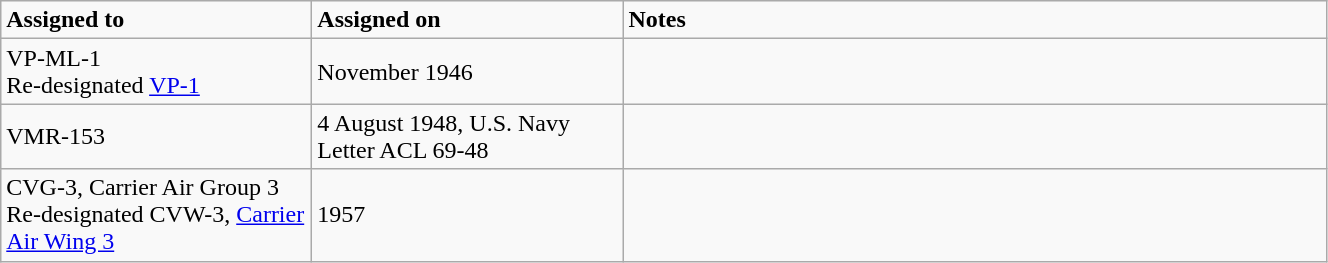<table class="wikitable" style="width: 70%;">
<tr>
<td style="width: 200px;"><strong>Assigned to</strong></td>
<td style="width: 200px;"><strong>Assigned on</strong></td>
<td><strong>Notes</strong></td>
</tr>
<tr>
<td>VP-ML-1<br>Re-designated <a href='#'>VP-1</a></td>
<td>November 1946</td>
<td></td>
</tr>
<tr>
<td>VMR-153</td>
<td>4 August 1948, U.S. Navy Letter ACL 69-48</td>
<td></td>
</tr>
<tr>
<td>CVG-3, Carrier Air Group 3<br>Re-designated CVW-3, <a href='#'>Carrier Air Wing 3</a></td>
<td>1957</td>
<td></td>
</tr>
</table>
